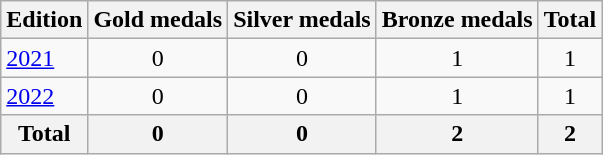<table class="wikitable">
<tr>
<th>Edition</th>
<th>Gold medals</th>
<th>Silver medals</th>
<th>Bronze medals</th>
<th>Total</th>
</tr>
<tr>
<td><a href='#'>2021</a></td>
<td style="text-align:center;">0</td>
<td style="text-align:center;">0</td>
<td style="text-align:center;">1</td>
<td style="text-align:center;">1</td>
</tr>
<tr>
<td><a href='#'>2022</a></td>
<td style="text-align:center;">0</td>
<td style="text-align:center;">0</td>
<td style="text-align:center;">1</td>
<td style="text-align:center;">1</td>
</tr>
<tr>
<th>Total</th>
<th style="text-align:center;">0</th>
<th style="text-align:center;">0</th>
<th style="text-align:center;">2</th>
<th style="text-align:center;">2</th>
</tr>
</table>
